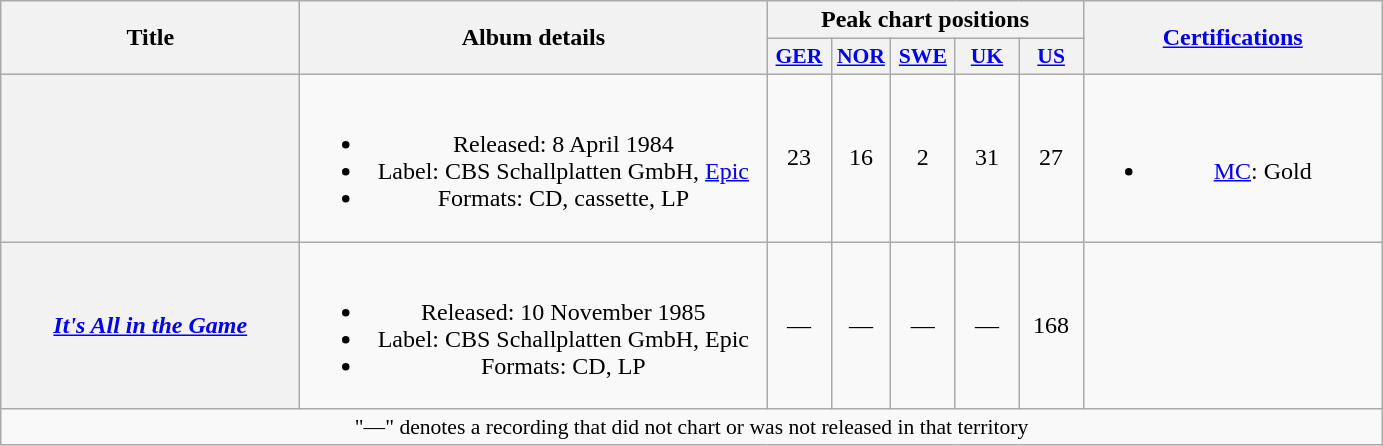<table class="wikitable plainrowheaders" style="text-align:center;">
<tr>
<th scope="col" rowspan="2" style="width:12em;">Title</th>
<th scope="col" rowspan="2" style="width:19em;">Album details</th>
<th scope="col" colspan="5">Peak chart positions</th>
<th scope="col" rowspan="2" style="width:12em;"><a href='#'>Certifications</a></th>
</tr>
<tr>
<th scope="col" style="width:2.5em;font-size:90%;"><a href='#'>GER</a><br></th>
<th scope="col" style="width:2.3em;font-size:90%;"><a href='#'>NOR</a><br></th>
<th scope="col" style="width:2.5em;font-size:90%;"><a href='#'>SWE</a><br></th>
<th scope="col" style="width:2.5em;font-size:90%;"><a href='#'>UK</a><br></th>
<th scope="col" style="width:2.5em;font-size:90%;"><a href='#'>US</a><br></th>
</tr>
<tr>
<th scope="row"></th>
<td><br><ul><li>Released: 8 April 1984</li><li>Label: CBS Schallplatten GmbH, <a href='#'>Epic</a></li><li>Formats: CD, cassette, LP</li></ul></td>
<td>23</td>
<td>16</td>
<td>2</td>
<td>31</td>
<td>27</td>
<td><br><ul><li><a href='#'>MC</a>: Gold</li></ul></td>
</tr>
<tr>
<th scope="row"><em><a href='#'>It's All in the Game</a></em></th>
<td><br><ul><li>Released: 10 November 1985</li><li>Label: CBS Schallplatten GmbH, Epic</li><li>Formats: CD, LP</li></ul></td>
<td>—</td>
<td>—</td>
<td>—</td>
<td>—</td>
<td>168</td>
<td></td>
</tr>
<tr>
<td colspan="12" style="font-size:90%">"—" denotes a recording that did not chart or was not released in that territory</td>
</tr>
</table>
